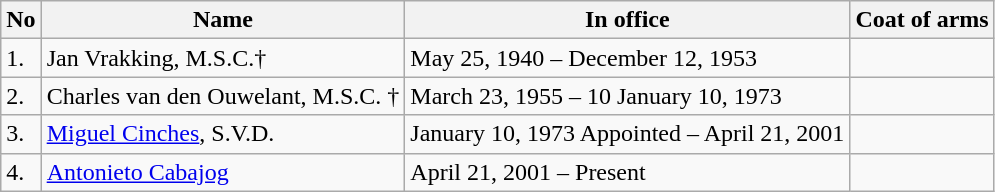<table class="wikitable">
<tr>
<th>No</th>
<th>Name</th>
<th>In office</th>
<th>Coat of arms</th>
</tr>
<tr>
<td>1.</td>
<td>Jan Vrakking, M.S.C.†</td>
<td>May 25, 1940 – December 12, 1953</td>
<td></td>
</tr>
<tr>
<td>2.</td>
<td>Charles van den Ouwelant, M.S.C. †</td>
<td>March 23, 1955 – 10 January 10, 1973</td>
<td></td>
</tr>
<tr>
<td>3.</td>
<td><a href='#'>Miguel Cinches</a>, S.V.D.</td>
<td>January 10, 1973 Appointed – April 21, 2001</td>
<td></td>
</tr>
<tr>
<td>4.</td>
<td><a href='#'>Antonieto Cabajog</a></td>
<td>April 21, 2001 – Present</td>
<td></td>
</tr>
</table>
